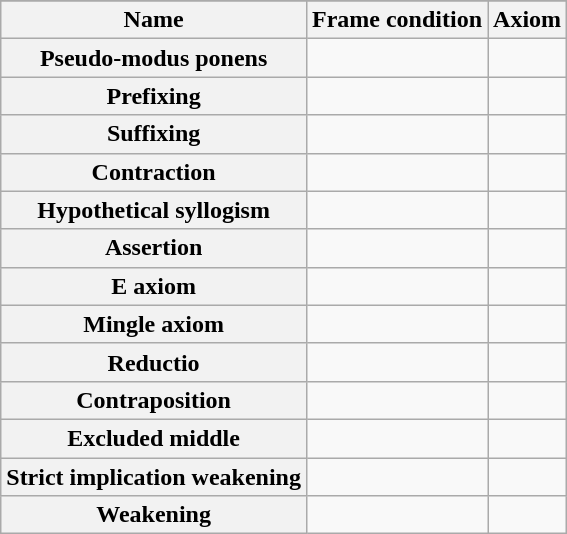<table class="wikitable">
<tr>
</tr>
<tr>
<th scope="col">Name</th>
<th scope="col">Frame condition</th>
<th scope="col">Axiom</th>
</tr>
<tr>
<th>Pseudo-modus ponens</th>
<td></td>
<td></td>
</tr>
<tr>
<th>Prefixing</th>
<td></td>
<td></td>
</tr>
<tr>
<th>Suffixing</th>
<td></td>
<td></td>
</tr>
<tr>
<th>Contraction</th>
<td></td>
<td></td>
</tr>
<tr>
<th>Hypothetical syllogism</th>
<td></td>
<td></td>
</tr>
<tr>
<th>Assertion</th>
<td></td>
<td></td>
</tr>
<tr>
<th>E axiom</th>
<td></td>
<td></td>
</tr>
<tr>
<th>Mingle axiom</th>
<td></td>
<td></td>
</tr>
<tr>
<th>Reductio</th>
<td></td>
<td></td>
</tr>
<tr>
<th>Contraposition</th>
<td></td>
<td></td>
</tr>
<tr>
<th>Excluded middle</th>
<td></td>
<td></td>
</tr>
<tr>
<th>Strict implication weakening</th>
<td></td>
<td></td>
</tr>
<tr>
<th>Weakening</th>
<td></td>
<td></td>
</tr>
</table>
